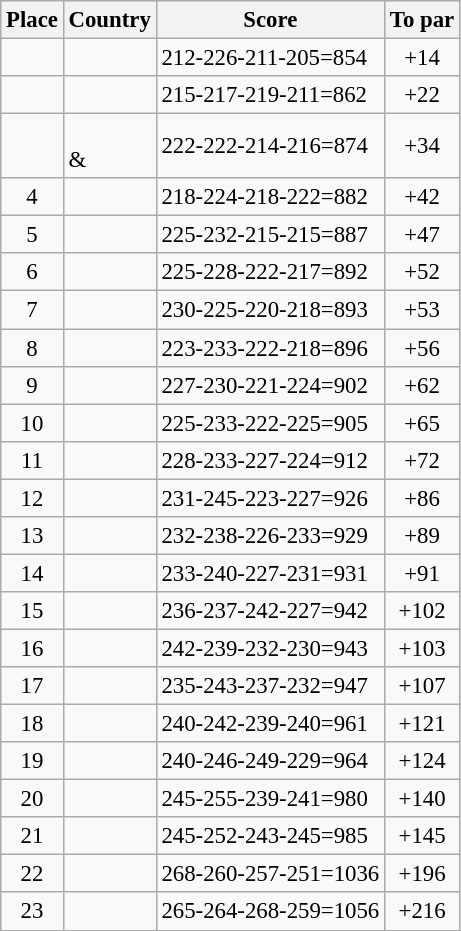<table class="wikitable" style="font-size:95%;">
<tr>
<th>Place</th>
<th>Country</th>
<th>Score</th>
<th>To par</th>
</tr>
<tr>
<td align=center></td>
<td></td>
<td>212-226-211-205=854</td>
<td align=center>+14</td>
</tr>
<tr>
<td align=center></td>
<td></td>
<td>215-217-219-211=862</td>
<td align=center>+22</td>
</tr>
<tr>
<td align=center></td>
<td><br>& </td>
<td>222-222-214-216=874</td>
<td align=center>+34</td>
</tr>
<tr>
<td align=center>4</td>
<td></td>
<td>218-224-218-222=882</td>
<td align=center>+42</td>
</tr>
<tr>
<td align=center>5</td>
<td></td>
<td>225-232-215-215=887</td>
<td align=center>+47</td>
</tr>
<tr>
<td align=center>6</td>
<td></td>
<td>225-228-222-217=892</td>
<td align=center>+52</td>
</tr>
<tr>
<td align=center>7</td>
<td></td>
<td>230-225-220-218=893</td>
<td align=center>+53</td>
</tr>
<tr>
<td align=center>8</td>
<td></td>
<td>223-233-222-218=896</td>
<td align=center>+56</td>
</tr>
<tr>
<td align=center>9</td>
<td></td>
<td>227-230-221-224=902</td>
<td align=center>+62</td>
</tr>
<tr>
<td align=center>10</td>
<td></td>
<td>225-233-222-225=905</td>
<td align=center>+65</td>
</tr>
<tr>
<td align=center>11</td>
<td></td>
<td>228-233-227-224=912</td>
<td align=center>+72</td>
</tr>
<tr>
<td align=center>12</td>
<td></td>
<td>231-245-223-227=926</td>
<td align=center>+86</td>
</tr>
<tr>
<td align=center>13</td>
<td></td>
<td>232-238-226-233=929</td>
<td align=center>+89</td>
</tr>
<tr>
<td align=center>14</td>
<td></td>
<td>233-240-227-231=931</td>
<td align=center>+91</td>
</tr>
<tr>
<td align=center>15</td>
<td></td>
<td>236-237-242-227=942</td>
<td align=center>+102</td>
</tr>
<tr>
<td align=center>16</td>
<td></td>
<td>242-239-232-230=943</td>
<td align=center>+103</td>
</tr>
<tr>
<td align=center>17</td>
<td></td>
<td>235-243-237-232=947</td>
<td align=center>+107</td>
</tr>
<tr>
<td align=center>18</td>
<td></td>
<td>240-242-239-240=961</td>
<td align=center>+121</td>
</tr>
<tr>
<td align=center>19</td>
<td></td>
<td>240-246-249-229=964</td>
<td align=center>+124</td>
</tr>
<tr>
<td align=center>20</td>
<td></td>
<td>245-255-239-241=980</td>
<td align=center>+140</td>
</tr>
<tr>
<td align=center>21</td>
<td></td>
<td>245-252-243-245=985</td>
<td align=center>+145</td>
</tr>
<tr>
<td align=center>22</td>
<td></td>
<td>268-260-257-251=1036</td>
<td align=center>+196</td>
</tr>
<tr>
<td align=center>23</td>
<td></td>
<td>265-264-268-259=1056</td>
<td align=center>+216</td>
</tr>
</table>
